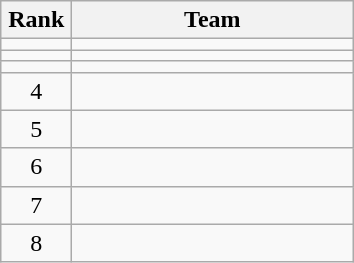<table class="wikitable" style="text-align: center;">
<tr>
<th width=40>Rank</th>
<th width=180>Team</th>
</tr>
<tr>
<td></td>
<td align="left"></td>
</tr>
<tr>
<td></td>
<td align="left"></td>
</tr>
<tr>
<td></td>
<td align="left"></td>
</tr>
<tr>
<td>4</td>
<td align="left"></td>
</tr>
<tr>
<td>5</td>
<td align="left"></td>
</tr>
<tr>
<td>6</td>
<td align="left"></td>
</tr>
<tr>
<td>7</td>
<td align="left"></td>
</tr>
<tr>
<td>8</td>
<td align="left"></td>
</tr>
</table>
